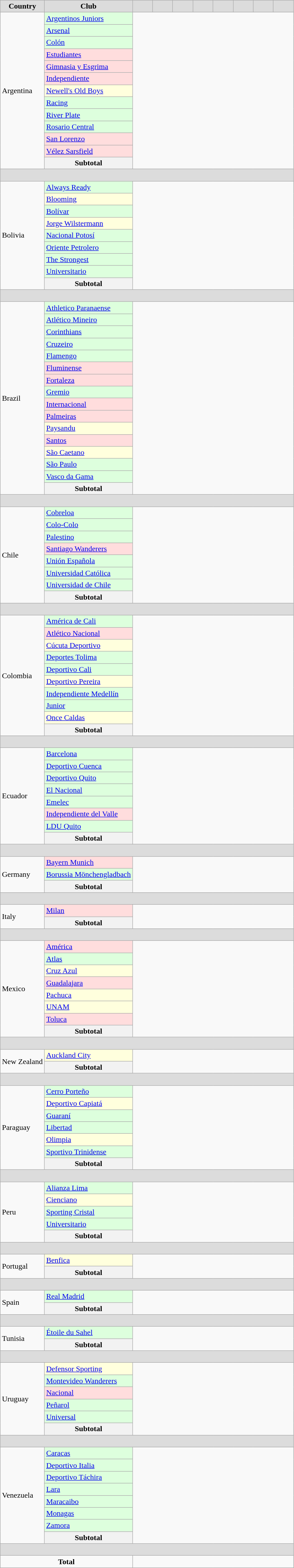<table class="wikitable" style="text-align: center;">
<tr>
<th style="background:#DCDCDC">Country</th>
<th style="background:#DCDCDC">Club</th>
<th width="35" style="background:#DCDCDC"></th>
<th width="35" style="background:#DCDCDC"></th>
<th width="35" style="background:#DCDCDC"></th>
<th width="35" style="background:#DCDCDC"></th>
<th width="35" style="background:#DCDCDC"></th>
<th width="35" style="background:#DCDCDC"></th>
<th width="35" style="background:#DCDCDC"></th>
<th width="35" style="background:#DCDCDC"></th>
</tr>
<tr>
<td rowspan=13 align=left> Argentina</td>
<td style="background:#DFD;" align=left><a href='#'>Argentinos Juniors</a><br></td>
</tr>
<tr>
<td style="background:#DFD;" align=left><a href='#'>Arsenal</a><br></td>
</tr>
<tr>
<td style="background:#DFD;" align=left><a href='#'>Colón</a><br></td>
</tr>
<tr>
<td style="background:#FDD;" align=left><a href='#'>Estudiantes</a><br></td>
</tr>
<tr>
<td style="background:#FDD;" align=left><a href='#'>Gimnasia y Esgrima</a><br></td>
</tr>
<tr>
<td style="background:#FDD;" align=left><a href='#'>Independiente</a><br></td>
</tr>
<tr>
<td style="background:#FFD;" align=left><a href='#'>Newell's Old Boys</a><br></td>
</tr>
<tr>
<td style="background:#DFD;" align=left><a href='#'>Racing</a><br></td>
</tr>
<tr>
<td style="background:#DFD;" align=left><a href='#'>River Plate</a><br></td>
</tr>
<tr>
<td style="background:#DFD;" align=left><a href='#'>Rosario Central</a><br></td>
</tr>
<tr>
<td style="background:#FDD;" align=left><a href='#'>San Lorenzo</a><br></td>
</tr>
<tr>
<td style="background:#FDD;" align=left><a href='#'>Vélez Sarsfield</a><br></td>
</tr>
<tr>
<th>Subtotal<br></th>
</tr>
<tr>
<th colspan=10 height="18" style="background:#DCDCDC"></th>
</tr>
<tr>
<td rowspan=9 align=left> Bolivia</td>
<td style="background:#DFD;" align=left><a href='#'>Always Ready</a><br></td>
</tr>
<tr>
<td style="background:#FFD;" align=left><a href='#'>Blooming</a><br></td>
</tr>
<tr>
<td style="background:#DFD;" align=left><a href='#'>Bolívar</a><br></td>
</tr>
<tr>
<td style="background:#FFD;" align=left><a href='#'>Jorge Wilstermann</a><br></td>
</tr>
<tr>
<td style="background:#DFD;" align=left><a href='#'>Nacional Potosí</a><br></td>
</tr>
<tr>
<td style="background:#DFD;" align=left><a href='#'>Oriente Petrolero</a><br></td>
</tr>
<tr>
<td style="background:#DFD;" align=left><a href='#'>The Strongest</a><br></td>
</tr>
<tr>
<td style="background:#DFD;" align=left><a href='#'>Universitario</a><br></td>
</tr>
<tr>
<th>Subtotal<br></th>
</tr>
<tr>
<th colspan=10 height="18" style="background:#DCDCDC"></th>
</tr>
<tr>
<td rowspan=16 align=left> Brazil</td>
<td style="background:#DFD;" align=left><a href='#'>Athletico Paranaense</a><br></td>
</tr>
<tr>
<td style="background:#DFD;" align=left><a href='#'>Atlético Mineiro</a><br></td>
</tr>
<tr>
<td style="background:#DFD;" align=left><a href='#'>Corinthians</a><br></td>
</tr>
<tr>
<td style="background:#DFD;" align=left><a href='#'>Cruzeiro</a><br></td>
</tr>
<tr>
<td style="background:#DFD;" align=left><a href='#'>Flamengo</a><br></td>
</tr>
<tr>
<td style="background:#FDD;" align=left><a href='#'>Fluminense</a><br></td>
</tr>
<tr>
<td style="background:#FDD;" align=left><a href='#'>Fortaleza</a><br></td>
</tr>
<tr>
<td style="background:#DFD;" align=left><a href='#'>Gremio</a><br></td>
</tr>
<tr>
<td style="background:#FDD;" align=left><a href='#'>Internacional</a><br></td>
</tr>
<tr>
<td style="background:#FDD;" align=left><a href='#'>Palmeiras</a><br></td>
</tr>
<tr>
<td style="background:#FFD;" align=left><a href='#'>Paysandu</a><br></td>
</tr>
<tr>
<td style="background:#FDD;" align=left><a href='#'>Santos</a><br></td>
</tr>
<tr>
<td style="background:#FFD;" align=left><a href='#'>São Caetano</a><br></td>
</tr>
<tr>
<td style="background:#DFD;" align=left><a href='#'>São Paulo</a><br></td>
</tr>
<tr>
<td style="background:#DFD;" align=left><a href='#'>Vasco da Gama</a><br></td>
</tr>
<tr>
<th>Subtotal<br></th>
</tr>
<tr>
<th colspan=10 height="18" style="background:#DCDCDC"></th>
</tr>
<tr>
<td rowspan=8 align=left> Chile</td>
<td style="background:#DFD;" align=left><a href='#'>Cobreloa</a><br></td>
</tr>
<tr>
<td style="background:#DFD;" align=left><a href='#'>Colo-Colo</a><br></td>
</tr>
<tr>
<td style="background:#DFD;" align=left><a href='#'>Palestino</a><br></td>
</tr>
<tr>
<td style="background:#FDD;" align=left><a href='#'>Santiago Wanderers</a><br></td>
</tr>
<tr>
<td style="background:#DFD;" align=left><a href='#'>Unión Española</a><br></td>
</tr>
<tr>
<td style="background:#DFD;" align=left><a href='#'>Universidad Católica</a><br></td>
</tr>
<tr>
<td style="background:#DFD;" align=left><a href='#'>Universidad de Chile</a><br></td>
</tr>
<tr>
<th>Subtotal<br></th>
</tr>
<tr>
<th colspan=10 height="18" style="background:#DCDCDC"></th>
</tr>
<tr>
<td rowspan="10" align="left"> Colombia</td>
<td style="background:#DFD;" align=left><a href='#'>América de Cali</a><br></td>
</tr>
<tr>
<td style="background:#FDD;" align=left><a href='#'>Atlético Nacional</a><br></td>
</tr>
<tr>
<td style="background:#FFD;" align=left><a href='#'>Cúcuta Deportivo</a><br></td>
</tr>
<tr>
<td style="background:#DFD;" align=left><a href='#'>Deportes Tolima</a><br></td>
</tr>
<tr>
<td style="background:#DFD;" align=left><a href='#'>Deportivo Cali</a><br></td>
</tr>
<tr>
<td style="background:#FFD;" align=left><a href='#'>Deportivo Pereira</a><br></td>
</tr>
<tr>
<td style="background:#DFD;" align=left><a href='#'>Independiente Medellín</a><br></td>
</tr>
<tr>
<td style="background:#DFD;" align=left><a href='#'>Junior</a><br></td>
</tr>
<tr>
<td style="background:#FFD;" align=left><a href='#'>Once Caldas</a><br></td>
</tr>
<tr>
<th>Subtotal<br></th>
</tr>
<tr>
<th colspan=10 height="18" style="background:#DCDCDC"></th>
</tr>
<tr>
<td rowspan=8 align=left> Ecuador</td>
<td style="background:#DFD;" align=left><a href='#'>Barcelona</a><br></td>
</tr>
<tr>
<td style="background:#DFD;" align=left><a href='#'>Deportivo Cuenca</a><br></td>
</tr>
<tr>
<td style="background:#DFD;" align=left><a href='#'>Deportivo Quito</a><br></td>
</tr>
<tr>
<td style="background:#DFD;" align=left><a href='#'>El Nacional</a><br></td>
</tr>
<tr>
<td style="background:#DFD;" align=left><a href='#'>Emelec</a><br></td>
</tr>
<tr>
<td style="background:#FDD;" align=left><a href='#'>Independiente del Valle</a><br></td>
</tr>
<tr>
<td style="background:#DFD;" align=left><a href='#'>LDU Quito</a><br></td>
</tr>
<tr>
<th>Subtotal<br></th>
</tr>
<tr>
<th colspan=10 height="18" style="background:#DCDCDC"></th>
</tr>
<tr>
<td rowspan=3 align=left> Germany</td>
<td style="background:#FDD;" align=left><a href='#'>Bayern Munich</a><br></td>
</tr>
<tr>
<td style="background:#DFD;" align=left><a href='#'>Borussia Mönchengladbach</a><br></td>
</tr>
<tr>
<th>Subtotal<br></th>
</tr>
<tr>
<th colspan=10 height="18" style="background:#DCDCDC"></th>
</tr>
<tr>
<td rowspan=2 align=left> Italy</td>
<td style="background:#FDD;" align=left><a href='#'>Milan</a><br></td>
</tr>
<tr>
<th>Subtotal<br></th>
</tr>
<tr>
<th colspan=10 height="18" style="background:#DCDCDC"></th>
</tr>
<tr>
<td rowspan=8 align=left> Mexico</td>
<td style="background:#FDD;" align=left><a href='#'>América</a><br></td>
</tr>
<tr>
<td style="background:#DFD;" align=left><a href='#'>Atlas</a><br></td>
</tr>
<tr>
<td style="background:#FFD;" align=left><a href='#'>Cruz Azul</a><br></td>
</tr>
<tr>
<td style="background:#FDD;" align=left><a href='#'>Guadalajara</a><br></td>
</tr>
<tr>
<td style="background:#FFD;" align=left><a href='#'>Pachuca</a><br></td>
</tr>
<tr>
<td style="background:#FFD;" align=left><a href='#'>UNAM</a><br></td>
</tr>
<tr>
<td style="background:#FDD;" align=left><a href='#'>Toluca</a><br></td>
</tr>
<tr>
<th>Subtotal<br></th>
</tr>
<tr>
<th colspan=10 height="18" style="background:#DCDCDC"></th>
</tr>
<tr>
<td rowspan=2 align=left> New Zealand</td>
<td style="background:#FFD;" align=left><a href='#'>Auckland City</a><br></td>
</tr>
<tr>
<th>Subtotal<br></th>
</tr>
<tr>
<th colspan=10 height="18" style="background:#DCDCDC"></th>
</tr>
<tr>
<td rowspan=7 align=left> Paraguay</td>
<td style="background:#DFD;" align=left><a href='#'>Cerro Porteño</a><br></td>
</tr>
<tr>
<td style="background:#FFD;" align=left><a href='#'>Deportivo Capiatá</a><br></td>
</tr>
<tr>
<td style="background:#DFD;" align=left><a href='#'>Guaraní</a><br></td>
</tr>
<tr>
<td style="background:#DFD;" align=left><a href='#'>Libertad</a><br></td>
</tr>
<tr>
<td style="background:#FFD;" align=left><a href='#'>Olimpia</a><br></td>
</tr>
<tr>
<td style="background:#DFD;" align=left><a href='#'>Sportivo Trinidense</a><br></td>
</tr>
<tr>
<th>Subtotal<br></th>
</tr>
<tr>
<th colspan=10 height="18" style="background:#DCDCDC"></th>
</tr>
<tr>
<td rowspan=5 align=left> Peru</td>
<td style="background:#DFD;" align=left><a href='#'>Alianza Lima</a><br></td>
</tr>
<tr>
<td style="background:#FFD;" align=left><a href='#'>Cienciano</a><br></td>
</tr>
<tr>
<td style="background:#DFD;" align=left><a href='#'>Sporting Cristal</a><br></td>
</tr>
<tr>
<td style="background:#DFD;" align=left><a href='#'>Universitario</a><br></td>
</tr>
<tr>
<th>Subtotal<br></th>
</tr>
<tr>
<th colspan=10 height="18" style="background:#DCDCDC"></th>
</tr>
<tr>
<td rowspan=2 align=left> Portugal</td>
<td style="background:#FFD;" align=left><a href='#'>Benfica</a><br></td>
</tr>
<tr>
<th>Subtotal<br></th>
</tr>
<tr>
<th colspan=10 height="18" style="background:#DCDCDC"></th>
</tr>
<tr>
<td rowspan=2 align=left> Spain</td>
<td style="background:#DFD;" align=left><a href='#'>Real Madrid</a><br></td>
</tr>
<tr>
<th>Subtotal<br></th>
</tr>
<tr>
<th colspan=10 height="18" style="background:#DCDCDC"></th>
</tr>
<tr>
<td rowspan=2 align=left> Tunisia</td>
<td style="background:#DFD;" align=left><a href='#'>Étoile du Sahel</a><br></td>
</tr>
<tr>
<th>Subtotal<br></th>
</tr>
<tr>
<th colspan=10 height="18" style="background:#DCDCDC"></th>
</tr>
<tr>
<td rowspan=6 align=left> Uruguay</td>
<td style="background:#FFD;" align=left><a href='#'>Defensor Sporting</a><br></td>
</tr>
<tr>
<td style="background:#DFD;" align=left><a href='#'>Montevideo Wanderers</a><br></td>
</tr>
<tr>
<td style="background:#FDD;" align=left><a href='#'>Nacional</a><br></td>
</tr>
<tr>
<td style="background:#DFD;" align=left><a href='#'>Peñarol</a><br></td>
</tr>
<tr>
<td style="background:#DFD;" align=left><a href='#'>Universal</a><br></td>
</tr>
<tr>
<th>Subtotal<br></th>
</tr>
<tr>
<th colspan=10 height="18" style="background:#DCDCDC"></th>
</tr>
<tr>
<td rowspan="8" align="left"> Venezuela</td>
<td style="background:#DFD;" align=left><a href='#'>Caracas</a><br></td>
</tr>
<tr>
<td style="background:#DFD;" align=left><a href='#'>Deportivo Italia</a><br></td>
</tr>
<tr>
<td style="background:#DFD;" align=left><a href='#'>Deportivo Táchira</a><br></td>
</tr>
<tr>
<td style="background:#DFD;" align=left><a href='#'>Lara</a><br></td>
</tr>
<tr>
<td style="background:#DFD;" align=left><a href='#'>Maracaibo</a><br></td>
</tr>
<tr>
<td style="background:#DFD;" align=left><a href='#'>Monagas</a><br></td>
</tr>
<tr>
<td style="background:#DFD;" align=left><a href='#'>Zamora</a><br></td>
</tr>
<tr>
<th>Subtotal<br></th>
</tr>
<tr>
<th colspan=10 height="18" style="background:#DCDCDC"></th>
</tr>
<tr>
<td colspan=2 align-"center"><strong>Total</strong><br></td>
</tr>
</table>
